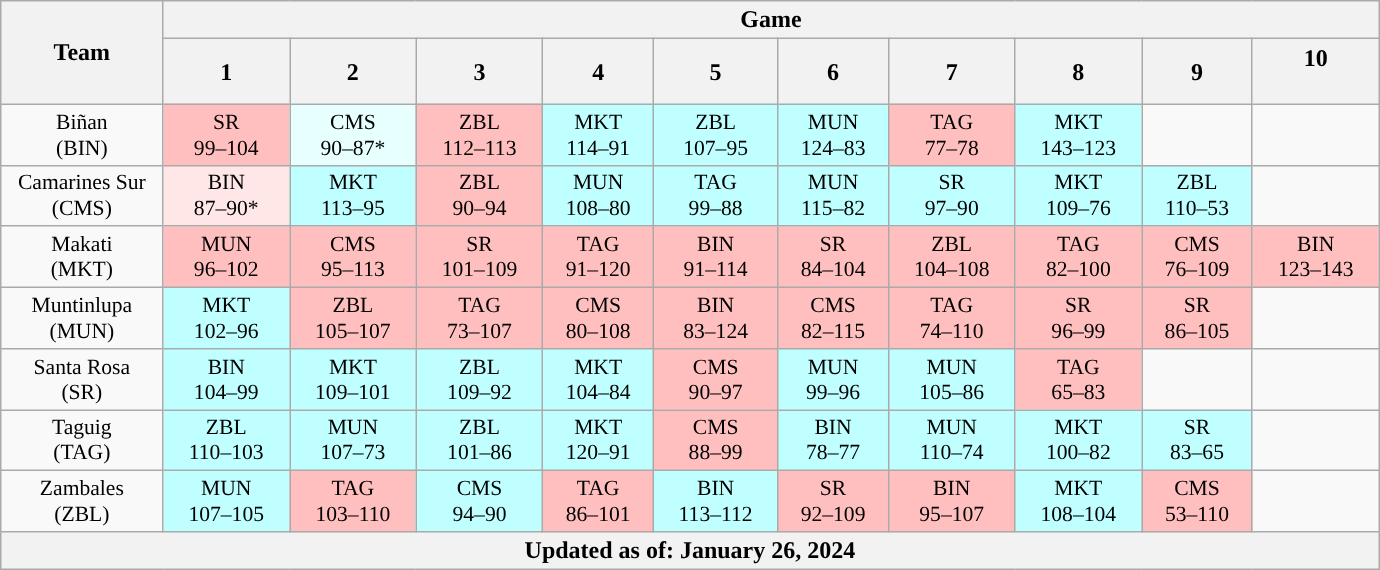<table class="wikitable" style="text-align:center;">
<tr>
<th rowspan="2" width="10%">Team</th>
<th colspan="10" width="75%">Game</th>
</tr>
<tr>
<th>1</th>
<th>2</th>
<th>3</th>
<th>4</th>
<th>5</th>
<th>6</th>
<th>7</th>
<th>8</th>
<th>9</th>
<th>10<br><br></th>
</tr>
<tr style="font-size: 90%">
<td>Biñan <br> (BIN)</td>
<td bgcolor="FFBFBF">SR  <br> 99–104</td>
<td bgcolor="E7FFFF">CMS <br> 90–87*</td>
<td bgcolor="FFBFBF">ZBL <br> 112–113</td>
<td bgcolor="BFFFFF">MKT <br> 114–91</td>
<td bgcolor="BFFFFF">ZBL <br> 107–95</td>
<td bgcolor="BFFFFF">MUN <br> 124–83</td>
<td bgcolor="FFBFBF">TAG <br> 77–78</td>
<td bgcolor="BFFFFF">MKT <br> 143–123</td>
<td></td>
<td><br></td>
</tr>
<tr style="font-size: 90%">
<td>Camarines Sur <br> (CMS)</td>
<td bgcolor="FFE7E7">BIN <br> 87–90*</td>
<td bgcolor="BFFFFF">MKT <br> 113–95</td>
<td bgcolor="FFBFBF">ZBL <br> 90–94</td>
<td bgcolor="BFFFFF">MUN <br> 108–80</td>
<td bgcolor="BFFFFF">TAG <br> 99–88</td>
<td bgcolor="BFFFFF">MUN <br> 115–82</td>
<td bgcolor="BFFFFF">SR <br>  97–90</td>
<td bgcolor="BFFFFF">MKT <br> 109–76</td>
<td bgcolor="BFFFFF">ZBL <br> 110–53</td>
<td><br></td>
</tr>
<tr style="font-size: 90%">
<td>Makati <br> (MKT)</td>
<td bgcolor="FFBFBF">MUN <br> 96–102</td>
<td bgcolor="FFBFBF">CMS <br> 95–113</td>
<td bgcolor="FFBFBF">SR  <br> 101–109</td>
<td bgcolor="FFBFBF">TAG <br> 91–120</td>
<td bgcolor="FFBFBF">BIN <br> 91–114</td>
<td bgcolor="FFBFBF">SR  <br> 84–104</td>
<td bgcolor="FFBFBF">ZBL <br> 104–108</td>
<td bgcolor="FFBFBF">TAG <br> 82–100</td>
<td bgcolor="FFBFBF">CMS <br> 76–109</td>
<td bgcolor="FFBFBF">BIN <br> 123–143<br></td>
</tr>
<tr style="font-size: 90%">
<td>Muntinlupa <br> (MUN)</td>
<td bgcolor="BFFFFF">MKT <br> 102–96</td>
<td bgcolor="FFBFBF">ZBL <br> 105–107</td>
<td bgcolor="FFBFBF">TAG <br> 73–107</td>
<td bgcolor="FFBFBF">CMS <br> 80–108</td>
<td bgcolor="FFBFBF">BIN <br> 83–124</td>
<td bgcolor="FFBFBF">CMS <br> 82–115</td>
<td bgcolor="FFBFBF">TAG <br> 74–110</td>
<td bgcolor="FFBFBF">SR <br> 96–99</td>
<td bgcolor="FFBFBF">SR <br> 86–105</td>
<td><br></td>
</tr>
<tr style="font-size: 90%">
<td>Santa Rosa <br> (SR)</td>
<td bgcolor="BFFFFF">BIN <br> 104–99</td>
<td bgcolor="BFFFFF">MKT <br> 109–101</td>
<td bgcolor="BFFFFF">ZBL <br> 109–92</td>
<td bgcolor="BFFFFF">MKT <br> 104–84</td>
<td bgcolor="FFBFBF">CMS <br> 90–97</td>
<td bgcolor="BFFFFF">MUN <br> 99–96</td>
<td bgcolor="BFFFFF">MUN <br> 105–86</td>
<td bgcolor="FFBFBF">TAG <br> 65–83</td>
<td></td>
<td><br></td>
</tr>
<tr style="font-size: 90%">
<td>Taguig <br> (TAG)</td>
<td bgcolor="BFFFFF">ZBL <br> 110–103</td>
<td bgcolor="BFFFFF">MUN <br> 107–73</td>
<td bgcolor="BFFFFF">ZBL <br> 101–86</td>
<td bgcolor="BFFFFF">MKT <br> 120–91</td>
<td bgcolor="FFBFBF">CMS <br> 88–99</td>
<td bgcolor="BFFFFF">BIN <br> 78–77</td>
<td bgcolor="BFFFFF">MUN <br> 110–74</td>
<td bgcolor="BFFFFF">MKT <br> 100–82</td>
<td bgcolor="BFFFFF">SR <br> 83–65</td>
<td><br></td>
</tr>
<tr style="font-size: 90%">
<td>Zambales <br> (ZBL)</td>
<td bgcolor="BFFFFF">MUN <br> 107–105</td>
<td bgcolor="FFBFBF">TAG <br> 103–110</td>
<td bgcolor="BFFFFF">CMS <br> 94–90</td>
<td bgcolor="FFBFBF">TAG <br> 86–101</td>
<td bgcolor="BFFFFF">BIN <br> 113–112</td>
<td bgcolor="FFBFBF">SR  <br> 92–109</td>
<td bgcolor="FFBFBF">BIN <br> 95–107</td>
<td bgcolor="BFFFFF">MKT <br> 108–104</td>
<td bgcolor="FFBFBF">CMS <br> 53–110</td>
<td></td>
</tr>
<tr>
<th colspan="11">Updated as of: January 26, 2024</th>
</tr>
</table>
